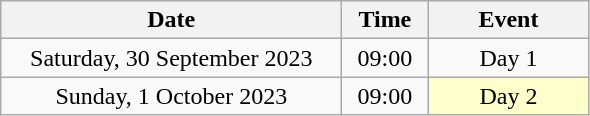<table class = "wikitable" style="text-align:center;">
<tr>
<th width=220>Date</th>
<th width=50>Time</th>
<th width=100>Event</th>
</tr>
<tr>
<td>Saturday, 30 September 2023</td>
<td>09:00</td>
<td>Day 1</td>
</tr>
<tr>
<td>Sunday, 1 October 2023</td>
<td>09:00</td>
<td bgcolor=ffffcc>Day 2</td>
</tr>
</table>
